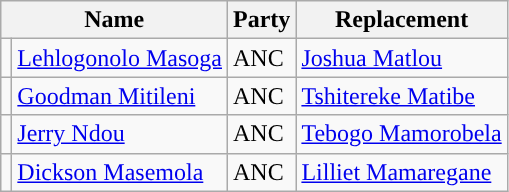<table class="wikitable sortable">
<tr>
<th colspan="2"><strong>Name</strong></th>
<th><strong>Party</strong></th>
<th><strong>Replacement</strong></th>
</tr>
<tr>
<td style="background-color: "></td>
<td><a href='#'>Lehlogonolo Masoga</a></td>
<td>ANC</td>
<td><a href='#'>Joshua Matlou</a></td>
</tr>
<tr>
<td style="background-color: "></td>
<td><a href='#'>Goodman Mitileni</a></td>
<td>ANC</td>
<td><a href='#'>Tshitereke Matibe</a></td>
</tr>
<tr>
<td style="background-color: "></td>
<td><a href='#'>Jerry Ndou</a></td>
<td>ANC</td>
<td><a href='#'>Tebogo Mamorobela</a></td>
</tr>
<tr>
<td style="background-color: "></td>
<td><a href='#'>Dickson Masemola</a></td>
<td>ANC</td>
<td><a href='#'>Lilliet Mamaregane</a></td>
</tr>
</table>
